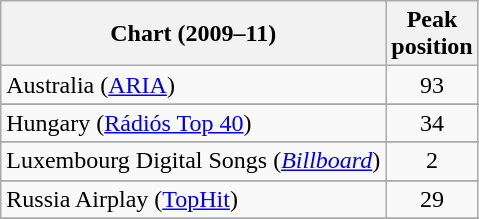<table class="wikitable sortable">
<tr>
<th>Chart (2009–11)</th>
<th>Peak<br>position</th>
</tr>
<tr>
<td>Australia (<a href='#'>ARIA</a>)</td>
<td style="text-align:center;">93</td>
</tr>
<tr>
</tr>
<tr>
</tr>
<tr>
</tr>
<tr>
</tr>
<tr>
</tr>
<tr>
<td>Hungary (<a href='#'>Rádiós Top 40</a>)</td>
<td align="center">34</td>
</tr>
<tr>
</tr>
<tr>
<td>Luxembourg Digital Songs (<em><a href='#'>Billboard</a></em>)</td>
<td style="text-align:center;">2</td>
</tr>
<tr>
</tr>
<tr>
</tr>
<tr>
</tr>
<tr>
</tr>
<tr>
<td>Russia Airplay (<a href='#'>TopHit</a>)</td>
<td style="text-align:center;">29</td>
</tr>
<tr>
</tr>
<tr>
</tr>
<tr>
</tr>
<tr>
</tr>
<tr>
</tr>
<tr>
</tr>
<tr>
</tr>
<tr>
</tr>
<tr>
</tr>
</table>
